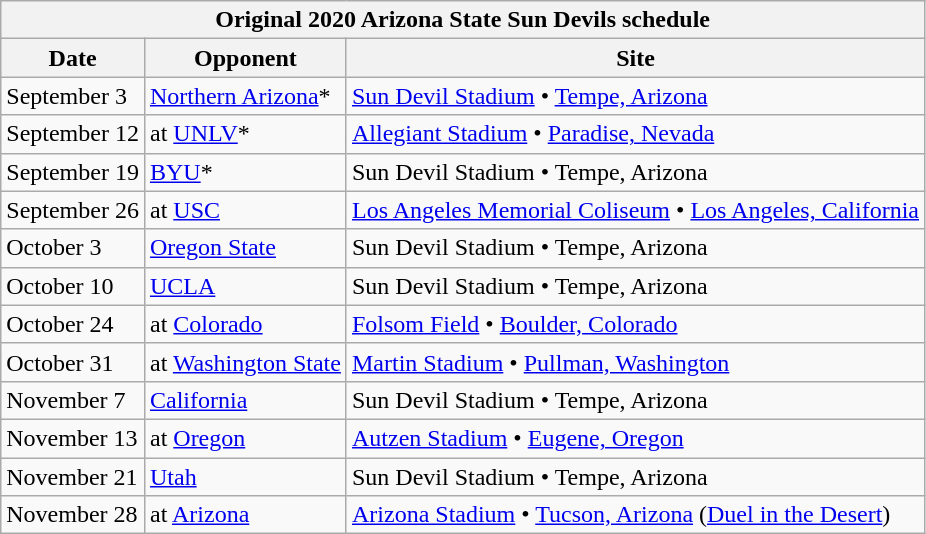<table class="wikitable collapsible autocollapse">
<tr>
<th colspan="4">Original 2020 Arizona State Sun Devils schedule</th>
</tr>
<tr valign="bottom">
<th>Date</th>
<th>Opponent</th>
<th>Site</th>
</tr>
<tr>
<td>September 3</td>
<td><a href='#'>Northern Arizona</a>*</td>
<td><a href='#'>Sun Devil Stadium</a> • <a href='#'>Tempe, Arizona</a></td>
</tr>
<tr>
<td>September 12</td>
<td>at <a href='#'>UNLV</a>*</td>
<td><a href='#'>Allegiant Stadium</a> • <a href='#'>Paradise, Nevada</a></td>
</tr>
<tr>
<td>September 19</td>
<td><a href='#'>BYU</a>*</td>
<td>Sun Devil Stadium • Tempe, Arizona</td>
</tr>
<tr>
<td>September 26</td>
<td>at <a href='#'>USC</a></td>
<td><a href='#'>Los Angeles Memorial Coliseum</a> • <a href='#'>Los Angeles, California</a></td>
</tr>
<tr>
<td>October 3</td>
<td><a href='#'>Oregon State</a></td>
<td>Sun Devil Stadium • Tempe, Arizona</td>
</tr>
<tr>
<td>October 10</td>
<td><a href='#'>UCLA</a></td>
<td>Sun Devil Stadium • Tempe, Arizona</td>
</tr>
<tr>
<td>October 24</td>
<td>at <a href='#'>Colorado</a></td>
<td><a href='#'>Folsom Field</a> • <a href='#'>Boulder, Colorado</a></td>
</tr>
<tr>
<td>October 31</td>
<td>at <a href='#'>Washington State</a></td>
<td><a href='#'>Martin Stadium</a> • <a href='#'>Pullman, Washington</a></td>
</tr>
<tr>
<td>November 7</td>
<td><a href='#'>California</a></td>
<td>Sun Devil Stadium • Tempe, Arizona</td>
</tr>
<tr>
<td>November 13</td>
<td>at <a href='#'>Oregon</a></td>
<td><a href='#'>Autzen Stadium</a> • <a href='#'>Eugene, Oregon</a></td>
</tr>
<tr>
<td>November 21</td>
<td><a href='#'>Utah</a></td>
<td>Sun Devil Stadium • Tempe, Arizona</td>
</tr>
<tr>
<td>November 28</td>
<td>at <a href='#'>Arizona</a></td>
<td><a href='#'>Arizona Stadium</a> • <a href='#'>Tucson, Arizona</a> (<a href='#'>Duel in the Desert</a>)</td>
</tr>
</table>
